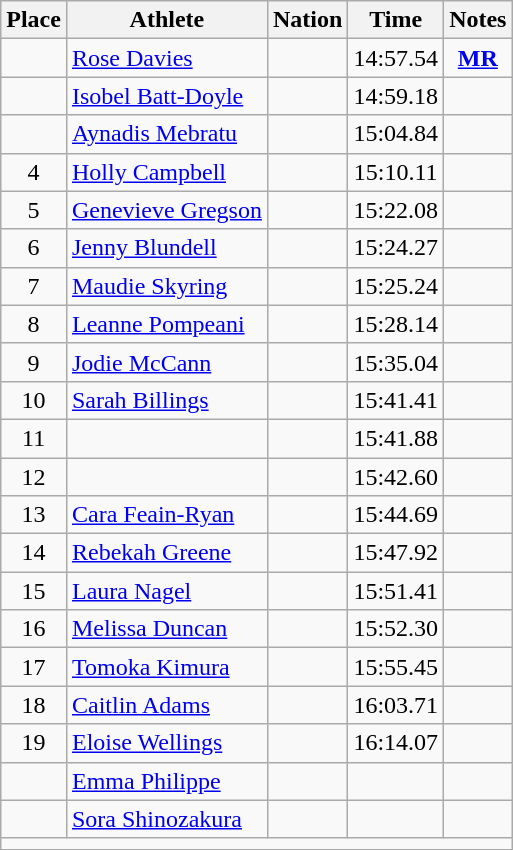<table class="wikitable mw-datatable sortable" style="text-align:center;">
<tr>
<th scope="col">Place</th>
<th scope="col">Athlete</th>
<th scope="col">Nation</th>
<th scope="col">Time</th>
<th scope="col">Notes</th>
</tr>
<tr>
<td></td>
<td align="left"><a href='#'>Rose Davies</a></td>
<td align="left"></td>
<td>14:57.54</td>
<td><strong><a href='#'>MR</a></strong></td>
</tr>
<tr>
<td></td>
<td align="left"><a href='#'>Isobel Batt-Doyle</a></td>
<td align="left"></td>
<td>14:59.18</td>
<td></td>
</tr>
<tr>
<td></td>
<td align="left"><a href='#'>Aynadis Mebratu</a></td>
<td align="left"></td>
<td>15:04.84</td>
<td></td>
</tr>
<tr>
<td>4</td>
<td align="left"><a href='#'>Holly Campbell</a></td>
<td align="left"></td>
<td>15:10.11</td>
<td></td>
</tr>
<tr>
<td>5</td>
<td align="left"><a href='#'>Genevieve Gregson</a></td>
<td align="left"></td>
<td>15:22.08</td>
<td></td>
</tr>
<tr>
<td>6</td>
<td align="left"><a href='#'>Jenny Blundell</a></td>
<td align="left"></td>
<td>15:24.27</td>
<td></td>
</tr>
<tr>
<td>7</td>
<td align="left"><a href='#'>Maudie Skyring</a></td>
<td align="left"></td>
<td>15:25.24</td>
<td></td>
</tr>
<tr>
<td>8</td>
<td align="left"><a href='#'>Leanne Pompeani</a></td>
<td align="left"></td>
<td>15:28.14</td>
<td></td>
</tr>
<tr>
<td>9</td>
<td align="left"><a href='#'>Jodie McCann</a></td>
<td align="left"></td>
<td>15:35.04</td>
<td></td>
</tr>
<tr>
<td>10</td>
<td align="left"><a href='#'>Sarah Billings</a></td>
<td align="left"></td>
<td>15:41.41</td>
<td></td>
</tr>
<tr>
<td>11</td>
<td align="left"></td>
<td align="left"></td>
<td>15:41.88</td>
<td></td>
</tr>
<tr>
<td>12</td>
<td align="left"></td>
<td align="left"></td>
<td>15:42.60</td>
<td></td>
</tr>
<tr>
<td>13</td>
<td align="left"><a href='#'>Cara Feain-Ryan</a></td>
<td align="left"></td>
<td>15:44.69</td>
<td></td>
</tr>
<tr>
<td>14</td>
<td align="left"><a href='#'>Rebekah Greene</a></td>
<td align="left"></td>
<td>15:47.92</td>
<td></td>
</tr>
<tr>
<td>15</td>
<td align="left"><a href='#'>Laura Nagel</a></td>
<td align="left"></td>
<td>15:51.41</td>
<td></td>
</tr>
<tr>
<td>16</td>
<td align="left"><a href='#'>Melissa Duncan</a></td>
<td align="left"></td>
<td>15:52.30</td>
<td></td>
</tr>
<tr>
<td>17</td>
<td align="left"><a href='#'>Tomoka Kimura</a></td>
<td align="left"></td>
<td>15:55.45</td>
<td></td>
</tr>
<tr>
<td>18</td>
<td align="left"><a href='#'>Caitlin Adams</a></td>
<td align="left"></td>
<td>16:03.71</td>
<td></td>
</tr>
<tr>
<td>19</td>
<td align="left"><a href='#'>Eloise Wellings</a></td>
<td align="left"></td>
<td>16:14.07</td>
<td></td>
</tr>
<tr>
<td></td>
<td align="left"><a href='#'>Emma Philippe</a></td>
<td align="left"></td>
<td></td>
<td></td>
</tr>
<tr>
<td></td>
<td align="left"><a href='#'>Sora Shinozakura</a></td>
<td align="left"></td>
<td></td>
<td></td>
</tr>
<tr class="sortbottom">
<td colspan="5"></td>
</tr>
</table>
